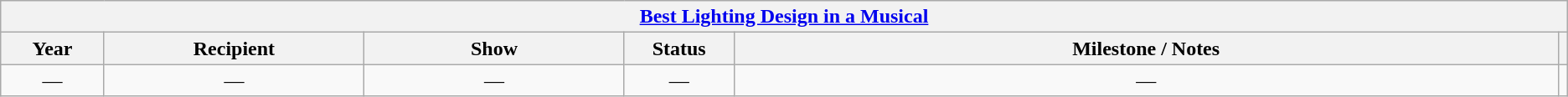<table class="wikitable sortable mw-collapsible" style="text-align: center">
<tr>
<th colspan="6" style="text-align:center;"><strong><a href='#'>Best Lighting Design in a Musical</a></strong></th>
</tr>
<tr style="background:#ebft5ff;">
<th style="width:075px;">Year</th>
<th style="width:200px;">Recipient</th>
<th style="width:200px;">Show</th>
<th style="width:080px;">Status</th>
<th style="width:650px;">Milestone / Notes</th>
<th></th>
</tr>
<tr>
<td>—</td>
<td>—</td>
<td>—</td>
<td>—</td>
<td>—</td>
<td></td>
</tr>
</table>
